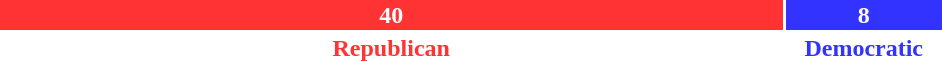<table style="width:50%">
<tr>
<td scope="row" colspan="3" style="text-align:center"></td>
</tr>
<tr>
<td scope="row" style="background:#F33; width:83.33%; text-align:center; color:white"><strong>40</strong></td>
<td style="background:#33F; width:16.67%; text-align:center; color:white"><strong>8</strong></td>
</tr>
<tr>
<td scope="row" style="text-align:center; color:#F33"><strong>Republican</strong></td>
<td style="text-align:center; color:#33F"><strong>Democratic</strong></td>
</tr>
</table>
